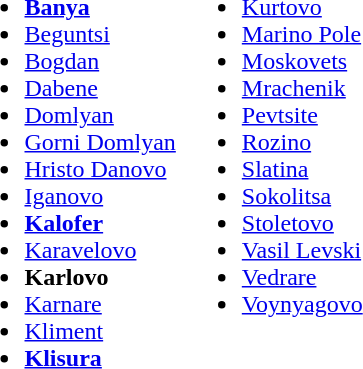<table>
<tr>
<td valign="top"><br><ul><li><strong><a href='#'>Banya</a></strong></li><li><a href='#'>Beguntsi</a></li><li><a href='#'>Bogdan</a></li><li><a href='#'>Dabene</a></li><li><a href='#'>Domlyan</a></li><li><a href='#'>Gorni Domlyan</a></li><li><a href='#'>Hristo Danovo</a></li><li><a href='#'>Iganovo</a></li><li><strong><a href='#'>Kalofer</a></strong></li><li><a href='#'>Karavelovo</a></li><li><strong>Karlovo</strong></li><li><a href='#'>Karnare</a></li><li><a href='#'>Kliment</a></li><li><strong><a href='#'>Klisura</a></strong></li></ul></td>
<td valign="top"><br><ul><li><a href='#'>Kurtovo</a></li><li><a href='#'>Marino Pole</a></li><li><a href='#'>Moskovets</a></li><li><a href='#'>Mrachenik</a></li><li><a href='#'>Pevtsite</a></li><li><a href='#'>Rozino</a></li><li><a href='#'>Slatina</a></li><li><a href='#'>Sokolitsa</a></li><li><a href='#'>Stoletovo</a></li><li><a href='#'>Vasil Levski</a></li><li><a href='#'>Vedrare</a></li><li><a href='#'>Voynyagovo</a></li></ul></td>
</tr>
</table>
